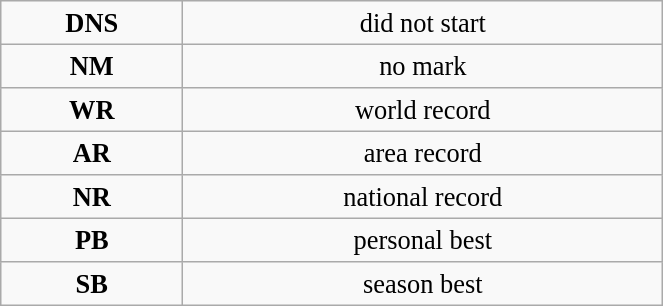<table class="wikitable" style=" text-align:center; font-size:110%;" width="35%">
<tr>
<td><strong>DNS</strong></td>
<td>did not start</td>
</tr>
<tr>
<td><strong>NM</strong></td>
<td>no mark</td>
</tr>
<tr>
<td><strong>WR</strong></td>
<td>world record</td>
</tr>
<tr>
<td><strong>AR</strong></td>
<td>area record</td>
</tr>
<tr>
<td><strong>NR</strong></td>
<td>national record</td>
</tr>
<tr>
<td><strong>PB</strong></td>
<td>personal best</td>
</tr>
<tr>
<td><strong>SB</strong></td>
<td>season best</td>
</tr>
</table>
